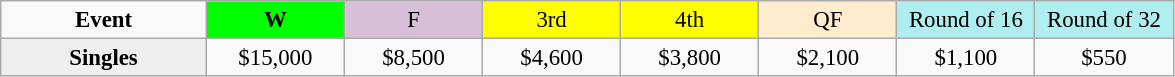<table class=wikitable style=font-size:95%;text-align:center>
<tr>
<td style="width:130px"><strong>Event</strong></td>
<td style="width:85px; background:lime"><strong>W</strong></td>
<td style="width:85px; background:thistle">F</td>
<td style="width:85px; background:#ffff00">3rd</td>
<td style="width:85px; background:#ffff00">4th</td>
<td style="width:85px; background:#ffebcd">QF</td>
<td style="width:85px; background:#afeeee">Round of 16</td>
<td style="width:85px; background:#afeeee">Round of 32</td>
</tr>
<tr>
<th style=background:#efefef>Singles </th>
<td>$15,000</td>
<td>$8,500</td>
<td>$4,600</td>
<td>$3,800</td>
<td>$2,100</td>
<td>$1,100</td>
<td>$550</td>
</tr>
</table>
